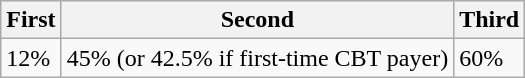<table class="wikitable">
<tr>
<th>First</th>
<th>Second</th>
<th>Third</th>
</tr>
<tr>
<td>12%</td>
<td>45% (or 42.5% if first-time CBT payer)</td>
<td>60%</td>
</tr>
</table>
